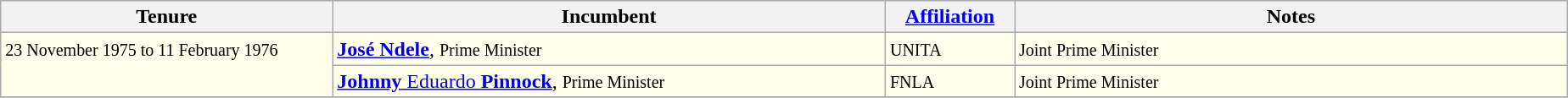<table class="wikitable">
<tr align=left>
<th width="18%">Tenure</th>
<th width="30%">Incumbent</th>
<th width="7%"><a href='#'>Affiliation</a></th>
<th width="30%">Notes</th>
</tr>
<tr valign=top bgcolor="#ffffec">
<td valign=top rowspan="2"><small>23 November 1975 to 11 February 1976</small></td>
<td><strong><a href='#'>José Ndele</a></strong>, <small>Prime Minister</small></td>
<td valign=top><small>UNITA</small></td>
<td><small>Joint Prime Minister</small></td>
</tr>
<tr valign=top bgcolor="#ffffec">
<td><a href='#'><strong>Johnny</strong> Eduardo <strong>Pinnock</strong></a>, <small>Prime Minister</small></td>
<td valign=top><small>FNLA</small></td>
<td><small>Joint Prime Minister</small></td>
</tr>
<tr>
</tr>
</table>
